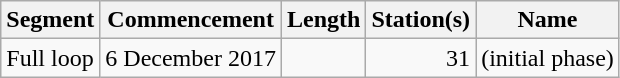<table class="wikitable" style="border-collapse: collapse; text-align: right;">
<tr>
<th>Segment</th>
<th>Commencement</th>
<th>Length</th>
<th>Station(s)</th>
<th>Name</th>
</tr>
<tr>
<td style="text-align: left;">Full loop</td>
<td>6 December 2017</td>
<td></td>
<td>31</td>
<td style="text-align: left;">(initial phase)</td>
</tr>
</table>
